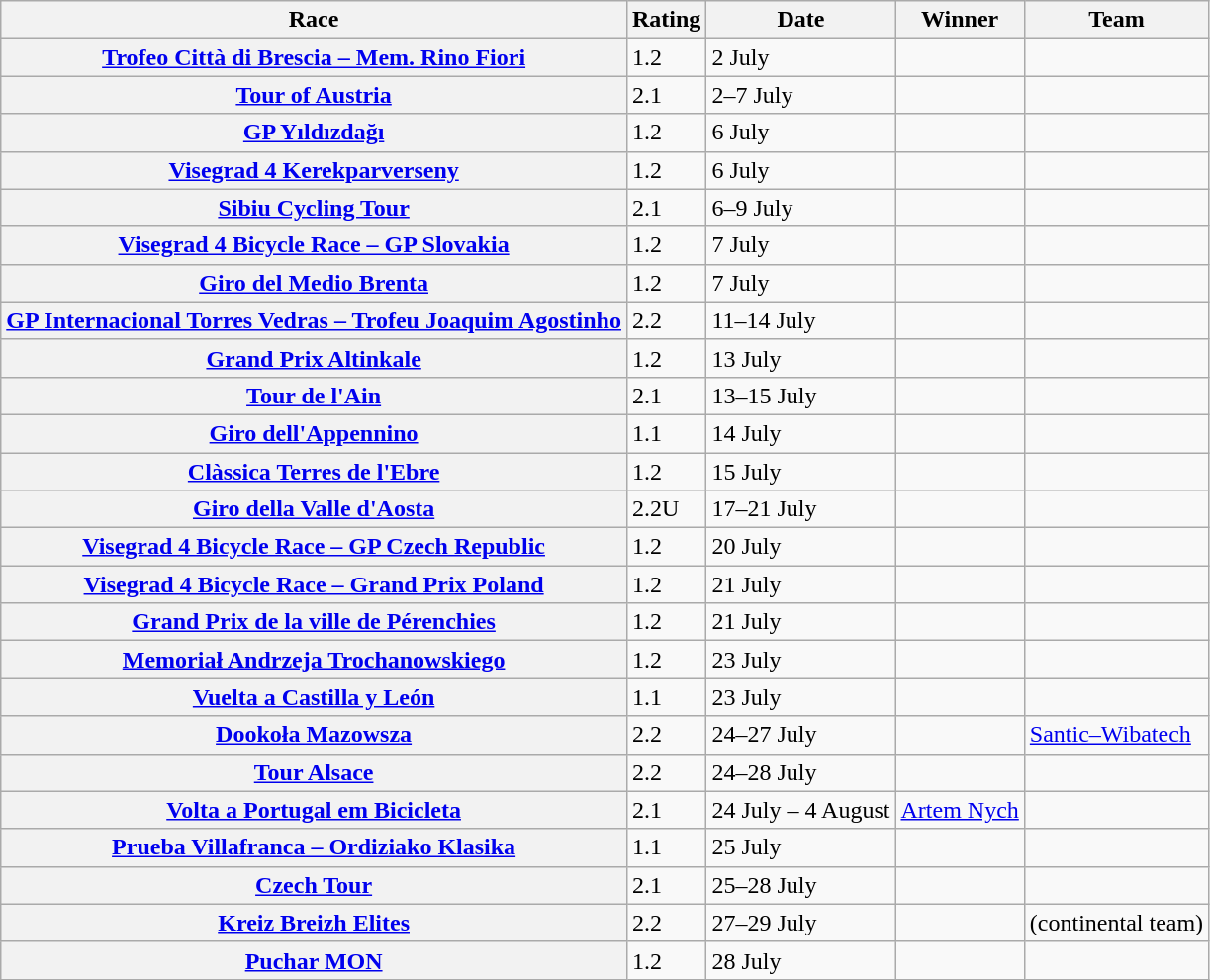<table class="wikitable plainrowheaders">
<tr>
<th scope="col">Race</th>
<th scope="col">Rating</th>
<th scope="col">Date</th>
<th scope="col">Winner</th>
<th scope="col">Team</th>
</tr>
<tr>
<th scope="row"> <a href='#'>Trofeo Città di Brescia – Mem. Rino Fiori</a></th>
<td>1.2</td>
<td>2 July</td>
<td></td>
<td></td>
</tr>
<tr>
<th scope="row"> <a href='#'>Tour of Austria</a></th>
<td>2.1</td>
<td>2–7 July</td>
<td></td>
<td></td>
</tr>
<tr>
<th scope="row"> <a href='#'>GP Yıldızdağı</a></th>
<td>1.2</td>
<td>6 July</td>
<td></td>
<td></td>
</tr>
<tr>
<th scope="row"> <a href='#'>Visegrad 4 Kerekparverseny</a></th>
<td>1.2</td>
<td>6 July</td>
<td></td>
<td></td>
</tr>
<tr>
<th scope="row"> <a href='#'>Sibiu Cycling Tour</a></th>
<td>2.1</td>
<td>6–9 July</td>
<td></td>
<td></td>
</tr>
<tr>
<th scope="row"> <a href='#'>Visegrad 4 Bicycle Race – GP Slovakia</a></th>
<td>1.2</td>
<td>7 July</td>
<td></td>
<td></td>
</tr>
<tr>
<th scope="row"> <a href='#'>Giro del Medio Brenta</a></th>
<td>1.2</td>
<td>7 July</td>
<td></td>
<td></td>
</tr>
<tr>
<th scope="row"> <a href='#'>GP Internacional Torres Vedras – Trofeu Joaquim Agostinho</a></th>
<td>2.2</td>
<td>11–14 July</td>
<td></td>
<td></td>
</tr>
<tr>
<th scope="row"> <a href='#'>Grand Prix Altinkale</a></th>
<td>1.2</td>
<td>13 July</td>
<td></td>
<td></td>
</tr>
<tr>
<th scope="row"> <a href='#'>Tour de l'Ain</a></th>
<td>2.1</td>
<td>13–15 July</td>
<td></td>
<td></td>
</tr>
<tr>
<th scope="row"> <a href='#'>Giro dell'Appennino</a></th>
<td>1.1</td>
<td>14 July</td>
<td></td>
<td></td>
</tr>
<tr>
<th scope="row"> <a href='#'>Clàssica Terres de l'Ebre</a></th>
<td>1.2</td>
<td>15 July</td>
<td></td>
<td></td>
</tr>
<tr>
<th scope="row"> <a href='#'>Giro della Valle d'Aosta</a></th>
<td>2.2U</td>
<td>17–21 July</td>
<td></td>
<td></td>
</tr>
<tr>
<th scope="row"> <a href='#'>Visegrad 4 Bicycle Race – GP Czech Republic</a></th>
<td>1.2</td>
<td>20 July</td>
<td></td>
<td></td>
</tr>
<tr>
<th scope="row"> <a href='#'>Visegrad 4 Bicycle Race – Grand Prix Poland</a></th>
<td>1.2</td>
<td>21 July</td>
<td></td>
<td></td>
</tr>
<tr>
<th scope="row"> <a href='#'>Grand Prix de la ville de Pérenchies</a></th>
<td>1.2</td>
<td>21 July</td>
<td></td>
<td></td>
</tr>
<tr>
<th scope="row"> <a href='#'>Memoriał Andrzeja Trochanowskiego</a></th>
<td>1.2</td>
<td>23 July</td>
<td></td>
<td></td>
</tr>
<tr>
<th scope="row"> <a href='#'>Vuelta a Castilla y León</a></th>
<td>1.1</td>
<td>23 July</td>
<td></td>
<td></td>
</tr>
<tr>
<th scope="row"> <a href='#'>Dookoła Mazowsza</a></th>
<td>2.2</td>
<td>24–27 July</td>
<td></td>
<td><a href='#'>Santic–Wibatech</a></td>
</tr>
<tr>
<th scope="row"> <a href='#'>Tour Alsace</a></th>
<td>2.2</td>
<td>24–28 July</td>
<td></td>
<td></td>
</tr>
<tr>
<th scope="row"> <a href='#'>Volta a Portugal em Bicicleta</a></th>
<td>2.1</td>
<td>24 July – 4 August</td>
<td> <a href='#'>Artem Nych</a></td>
<td></td>
</tr>
<tr>
<th scope="row"> <a href='#'>Prueba Villafranca – Ordiziako Klasika</a></th>
<td>1.1</td>
<td>25 July</td>
<td></td>
<td></td>
</tr>
<tr>
<th scope="row"> <a href='#'>Czech Tour</a></th>
<td>2.1</td>
<td>25–28 July</td>
<td></td>
<td></td>
</tr>
<tr>
<th scope="row"> <a href='#'>Kreiz Breizh Elites</a></th>
<td>2.2</td>
<td>27–29 July</td>
<td></td>
<td> (continental team)</td>
</tr>
<tr>
<th scope="row"> <a href='#'>Puchar MON</a></th>
<td>1.2</td>
<td>28 July</td>
<td></td>
<td></td>
</tr>
</table>
